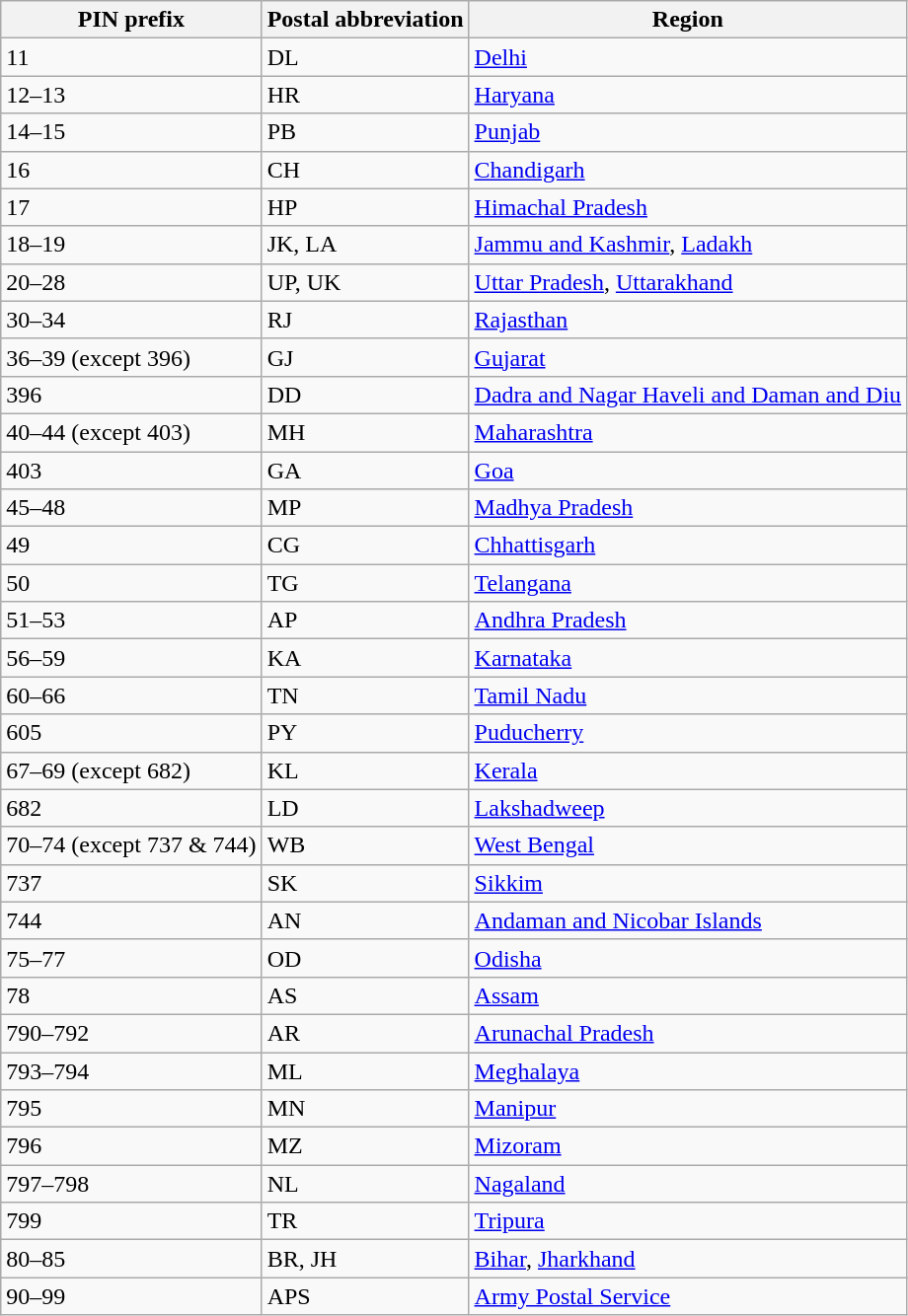<table class="sortable wikitable">
<tr>
<th>PIN prefix</th>
<th>Postal abbreviation</th>
<th>Region</th>
</tr>
<tr>
<td>11</td>
<td>DL</td>
<td><a href='#'>Delhi</a></td>
</tr>
<tr>
<td>12–13</td>
<td>HR</td>
<td><a href='#'>Haryana</a></td>
</tr>
<tr>
<td>14–15</td>
<td>PB</td>
<td><a href='#'>Punjab</a></td>
</tr>
<tr>
<td>16</td>
<td>CH</td>
<td><a href='#'>Chandigarh</a></td>
</tr>
<tr>
<td>17</td>
<td>HP</td>
<td><a href='#'>Himachal Pradesh</a></td>
</tr>
<tr>
<td>18–19</td>
<td>JK, LA</td>
<td><a href='#'>Jammu and Kashmir</a>, <a href='#'>Ladakh</a></td>
</tr>
<tr>
<td>20–28</td>
<td>UP, UK</td>
<td><a href='#'>Uttar Pradesh</a>, <a href='#'>Uttarakhand</a></td>
</tr>
<tr>
<td>30–34</td>
<td>RJ</td>
<td><a href='#'>Rajasthan</a></td>
</tr>
<tr>
<td>36–39 (except 396)</td>
<td>GJ</td>
<td><a href='#'>Gujarat</a></td>
</tr>
<tr>
<td>396</td>
<td>DD</td>
<td><a href='#'>Dadra and Nagar Haveli and Daman and Diu</a></td>
</tr>
<tr>
<td>40–44 (except 403)</td>
<td>MH</td>
<td><a href='#'>Maharashtra</a></td>
</tr>
<tr>
<td>403</td>
<td>GA</td>
<td><a href='#'>Goa</a></td>
</tr>
<tr>
<td>45–48</td>
<td>MP</td>
<td><a href='#'>Madhya Pradesh</a></td>
</tr>
<tr>
<td>49</td>
<td>CG</td>
<td><a href='#'>Chhattisgarh</a></td>
</tr>
<tr>
<td>50</td>
<td>TG</td>
<td><a href='#'>Telangana</a></td>
</tr>
<tr>
<td>51–53</td>
<td>AP</td>
<td><a href='#'>Andhra Pradesh</a></td>
</tr>
<tr>
<td>56–59</td>
<td>KA</td>
<td><a href='#'>Karnataka</a></td>
</tr>
<tr>
<td>60–66</td>
<td>TN</td>
<td><a href='#'>Tamil Nadu</a></td>
</tr>
<tr>
<td>605</td>
<td>PY</td>
<td><a href='#'>Puducherry</a></td>
</tr>
<tr>
<td>67–69 (except 682)</td>
<td>KL</td>
<td><a href='#'>Kerala</a></td>
</tr>
<tr>
<td>682</td>
<td>LD</td>
<td><a href='#'>Lakshadweep</a></td>
</tr>
<tr>
<td>70–74 (except 737 & 744)</td>
<td>WB</td>
<td><a href='#'>West Bengal</a></td>
</tr>
<tr>
<td>737</td>
<td>SK</td>
<td><a href='#'>Sikkim</a></td>
</tr>
<tr>
<td>744</td>
<td>AN</td>
<td><a href='#'>Andaman and Nicobar Islands</a></td>
</tr>
<tr>
<td>75–77</td>
<td>OD</td>
<td><a href='#'>Odisha</a></td>
</tr>
<tr>
<td>78</td>
<td>AS</td>
<td><a href='#'>Assam</a></td>
</tr>
<tr>
<td>790–792</td>
<td>AR</td>
<td><a href='#'>Arunachal Pradesh</a></td>
</tr>
<tr>
<td>793–794</td>
<td>ML</td>
<td><a href='#'>Meghalaya</a></td>
</tr>
<tr>
<td>795</td>
<td>MN</td>
<td><a href='#'>Manipur</a></td>
</tr>
<tr>
<td>796</td>
<td>MZ</td>
<td><a href='#'>Mizoram</a></td>
</tr>
<tr>
<td>797–798</td>
<td>NL</td>
<td><a href='#'>Nagaland</a></td>
</tr>
<tr>
<td>799</td>
<td>TR</td>
<td><a href='#'>Tripura</a></td>
</tr>
<tr>
<td>80–85</td>
<td>BR, JH</td>
<td><a href='#'>Bihar</a>, <a href='#'>Jharkhand</a></td>
</tr>
<tr>
<td>90–99</td>
<td>APS</td>
<td><a href='#'>Army Postal Service</a></td>
</tr>
</table>
